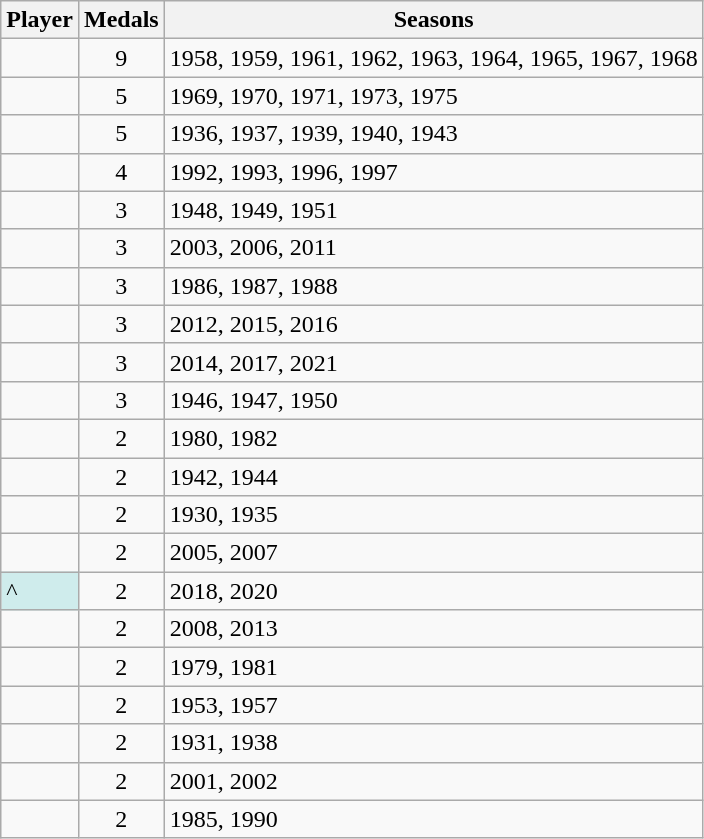<table class="wikitable sortable">
<tr>
<th>Player</th>
<th>Medals</th>
<th>Seasons</th>
</tr>
<tr>
<td></td>
<td align="center">9</td>
<td>1958, 1959, 1961, 1962, 1963, 1964, 1965, 1967, 1968</td>
</tr>
<tr>
<td></td>
<td align="center">5</td>
<td>1969, 1970, 1971, 1973, 1975</td>
</tr>
<tr>
<td></td>
<td align="center">5</td>
<td>1936, 1937, 1939, 1940, 1943</td>
</tr>
<tr>
<td></td>
<td align="center">4</td>
<td>1992, 1993, 1996, 1997</td>
</tr>
<tr>
<td></td>
<td align="center">3</td>
<td>1948, 1949, 1951</td>
</tr>
<tr>
<td></td>
<td align="center">3</td>
<td>2003, 2006, 2011</td>
</tr>
<tr>
<td></td>
<td align="center">3</td>
<td>1986, 1987, 1988</td>
</tr>
<tr>
<td></td>
<td align="center">3</td>
<td>2012, 2015, 2016</td>
</tr>
<tr>
<td></td>
<td align="center">3</td>
<td>2014, 2017, 2021</td>
</tr>
<tr>
<td></td>
<td align="center">3</td>
<td>1946, 1947, 1950</td>
</tr>
<tr>
<td></td>
<td align="center">2</td>
<td>1980, 1982</td>
</tr>
<tr>
<td></td>
<td align="center">2</td>
<td>1942, 1944</td>
</tr>
<tr>
<td></td>
<td align="center">2</td>
<td>1930, 1935</td>
</tr>
<tr>
<td></td>
<td align="center">2</td>
<td>2005, 2007</td>
</tr>
<tr>
<td bgcolor="#cfecec">^</td>
<td align="center">2</td>
<td>2018, 2020</td>
</tr>
<tr>
<td></td>
<td align="center">2</td>
<td>2008, 2013</td>
</tr>
<tr>
<td></td>
<td align="center">2</td>
<td>1979, 1981</td>
</tr>
<tr>
<td></td>
<td align="center">2</td>
<td>1953, 1957</td>
</tr>
<tr>
<td></td>
<td align="center">2</td>
<td>1931, 1938</td>
</tr>
<tr>
<td></td>
<td align="center">2</td>
<td>2001, 2002</td>
</tr>
<tr>
<td></td>
<td align="center">2</td>
<td>1985, 1990<br>


</td>
</tr>
</table>
